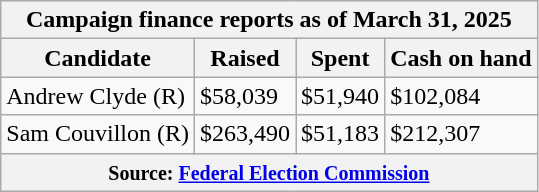<table class="wikitable sortable">
<tr>
<th colspan=4>Campaign finance reports as of March 31, 2025</th>
</tr>
<tr style="text-align:center;">
<th>Candidate</th>
<th>Raised</th>
<th>Spent</th>
<th>Cash on hand</th>
</tr>
<tr>
<td>Andrew Clyde (R)</td>
<td>$58,039</td>
<td>$51,940</td>
<td>$102,084</td>
</tr>
<tr>
<td>Sam Couvillon (R)</td>
<td>$263,490</td>
<td>$51,183</td>
<td>$212,307</td>
</tr>
<tr>
<th colspan="4"><small>Source: <a href='#'>Federal Election Commission</a></small></th>
</tr>
</table>
